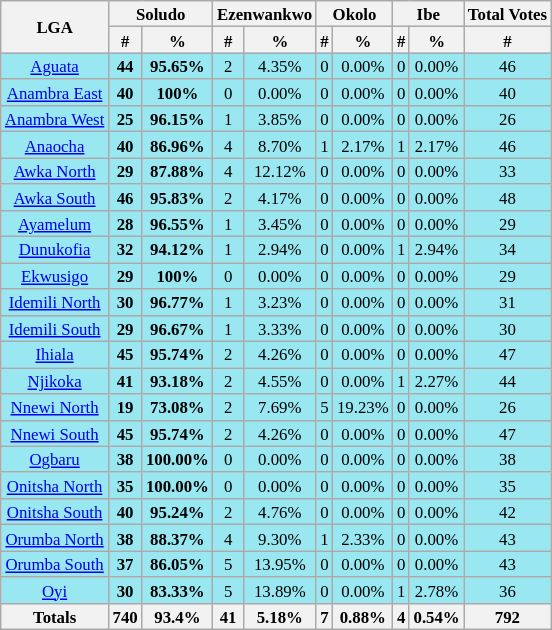<table class="wikitable sortable" style=" font-size: 70%">
<tr>
<th rowspan="2">LGA</th>
<th colspan="2">Soludo</th>
<th colspan="2">Ezenwankwo</th>
<th colspan="2">Okolo</th>
<th colspan="2">Ibe</th>
<th>Total Votes</th>
</tr>
<tr>
<th>#</th>
<th>%</th>
<th>#</th>
<th>%</th>
<th>#</th>
<th>%</th>
<th>#</th>
<th>%</th>
<th>#</th>
</tr>
<tr>
<td bgcolor=#98e7f1 align="center"><a href='#'>Aguata</a></td>
<td bgcolor=#98e7f1 align="center"><strong>44</strong></td>
<td bgcolor=#98e7f1 align="center"><strong>95.65%</strong></td>
<td bgcolor=#98e7f1 align="center">2</td>
<td bgcolor=#98e7f1 align="center">4.35%</td>
<td bgcolor=#98e7f1 align="center">0</td>
<td bgcolor=#98e7f1 align="center">0.00%</td>
<td bgcolor=#98e7f1 align="center">0</td>
<td bgcolor=#98e7f1 align="center">0.00%</td>
<td bgcolor=#98e7f1 align="center">46</td>
</tr>
<tr>
<td bgcolor=#98e7f1 align="center"><a href='#'>Anambra East</a></td>
<td bgcolor=#98e7f1 align="center"><strong>40</strong></td>
<td bgcolor=#98e7f1 align="center"><strong>100%</strong></td>
<td bgcolor=#98e7f1 align="center">0</td>
<td bgcolor=#98e7f1 align="center">0.00%</td>
<td bgcolor=#98e7f1 align="center">0</td>
<td bgcolor=#98e7f1 align="center">0.00%</td>
<td bgcolor=#98e7f1 align="center">0</td>
<td bgcolor=#98e7f1 align="center">0.00%</td>
<td bgcolor=#98e7f1 align="center">40</td>
</tr>
<tr>
<td bgcolor=#98e7f1 align="center"><a href='#'>Anambra West</a></td>
<td bgcolor=#98e7f1 align="center"><strong>25</strong></td>
<td bgcolor=#98e7f1 align="center"><strong>96.15%</strong></td>
<td bgcolor=#98e7f1 align="center">1</td>
<td bgcolor=#98e7f1 align="center">3.85%</td>
<td bgcolor=#98e7f1 align="center">0</td>
<td bgcolor=#98e7f1 align="center">0.00%</td>
<td bgcolor=#98e7f1 align="center">0</td>
<td bgcolor=#98e7f1 align="center">0.00%</td>
<td bgcolor=#98e7f1 align="center">26</td>
</tr>
<tr>
<td bgcolor=#98e7f1 align="center"><a href='#'>Anaocha</a></td>
<td bgcolor=#98e7f1 align="center"><strong>40</strong></td>
<td bgcolor=#98e7f1 align="center"><strong>86.96%</strong></td>
<td bgcolor=#98e7f1 align="center">4</td>
<td bgcolor=#98e7f1 align="center">8.70%</td>
<td bgcolor=#98e7f1 align="center">1</td>
<td bgcolor=#98e7f1 align="center">2.17%</td>
<td bgcolor=#98e7f1 align="center">1</td>
<td bgcolor=#98e7f1 align="center">2.17%</td>
<td bgcolor=#98e7f1 align="center">46</td>
</tr>
<tr>
<td bgcolor=#98e7f1 align="center"><a href='#'>Awka North</a></td>
<td bgcolor=#98e7f1 align="center"><strong>29</strong></td>
<td bgcolor=#98e7f1 align="center"><strong>87.88%</strong></td>
<td bgcolor=#98e7f1 align="center">4</td>
<td bgcolor=#98e7f1 align="center">12.12%</td>
<td bgcolor=#98e7f1 align="center">0</td>
<td bgcolor=#98e7f1 align="center">0.00%</td>
<td bgcolor=#98e7f1 align="center">0</td>
<td bgcolor=#98e7f1 align="center">0.00%</td>
<td bgcolor=#98e7f1 align="center">33</td>
</tr>
<tr>
<td bgcolor=#98e7f1 align="center"><a href='#'>Awka South</a></td>
<td bgcolor=#98e7f1 align="center"><strong>46</strong></td>
<td bgcolor=#98e7f1 align="center"><strong>95.83%</strong></td>
<td bgcolor=#98e7f1 align="center">2</td>
<td bgcolor=#98e7f1 align="center">4.17%</td>
<td bgcolor=#98e7f1 align="center">0</td>
<td bgcolor=#98e7f1 align="center">0.00%</td>
<td bgcolor=#98e7f1 align="center">0</td>
<td bgcolor=#98e7f1 align="center">0.00%</td>
<td bgcolor=#98e7f1 align="center">48</td>
</tr>
<tr>
<td bgcolor=#98e7f1 align="center"><a href='#'>Ayamelum</a></td>
<td bgcolor=#98e7f1 align="center"><strong>28</strong></td>
<td bgcolor=#98e7f1 align="center"><strong>96.55%</strong></td>
<td bgcolor=#98e7f1 align="center">1</td>
<td bgcolor=#98e7f1 align="center">3.45%</td>
<td bgcolor=#98e7f1 align="center">0</td>
<td bgcolor=#98e7f1 align="center">0.00%</td>
<td bgcolor=#98e7f1 align="center">0</td>
<td bgcolor=#98e7f1 align="center">0.00%</td>
<td bgcolor=#98e7f1 align="center">29</td>
</tr>
<tr>
<td bgcolor=#98e7f1 align="center"><a href='#'>Dunukofia</a></td>
<td bgcolor=#98e7f1 align="center"><strong>32</strong></td>
<td bgcolor=#98e7f1 align="center"><strong>94.12%</strong></td>
<td bgcolor=#98e7f1 align="center">1</td>
<td bgcolor=#98e7f1 align="center">2.94%</td>
<td bgcolor=#98e7f1 align="center">0</td>
<td bgcolor=#98e7f1 align="center">0.00%</td>
<td bgcolor=#98e7f1 align="center">1</td>
<td bgcolor=#98e7f1 align="center">2.94%</td>
<td bgcolor=#98e7f1 align="center">34</td>
</tr>
<tr>
<td bgcolor=#98e7f1 align="center"><a href='#'>Ekwusigo</a></td>
<td bgcolor=#98e7f1 align="center"><strong>29</strong></td>
<td bgcolor=#98e7f1 align="center"><strong>100%</strong></td>
<td bgcolor=#98e7f1 align="center">0</td>
<td bgcolor=#98e7f1 align="center">0.00%</td>
<td bgcolor=#98e7f1 align="center">0</td>
<td bgcolor=#98e7f1 align="center">0.00%</td>
<td bgcolor=#98e7f1 align="center">0</td>
<td bgcolor=#98e7f1 align="center">0.00%</td>
<td bgcolor=#98e7f1 align="center">29</td>
</tr>
<tr>
<td bgcolor=#98e7f1 align="center"><a href='#'>Idemili North</a></td>
<td bgcolor=#98e7f1 align="center"><strong>30</strong></td>
<td bgcolor=#98e7f1 align="center"><strong>96.77%</strong></td>
<td bgcolor=#98e7f1 align="center">1</td>
<td bgcolor=#98e7f1 align="center">3.23%</td>
<td bgcolor=#98e7f1 align="center">0</td>
<td bgcolor=#98e7f1 align="center">0.00%</td>
<td bgcolor=#98e7f1 align="center">0</td>
<td bgcolor=#98e7f1 align="center">0.00%</td>
<td bgcolor=#98e7f1 align="center">31</td>
</tr>
<tr>
<td bgcolor=#98e7f1 align="center"><a href='#'>Idemili South</a></td>
<td bgcolor=#98e7f1 align="center"><strong>29</strong></td>
<td bgcolor=#98e7f1 align="center"><strong>96.67%</strong></td>
<td bgcolor=#98e7f1 align="center">1</td>
<td bgcolor=#98e7f1 align="center">3.33%</td>
<td bgcolor=#98e7f1 align="center">0</td>
<td bgcolor=#98e7f1 align="center">0.00%</td>
<td bgcolor=#98e7f1 align="center">0</td>
<td bgcolor=#98e7f1 align="center">0.00%</td>
<td bgcolor=#98e7f1 align="center">30</td>
</tr>
<tr>
<td bgcolor=#98e7f1 align="center"><a href='#'>Ihiala</a></td>
<td bgcolor=#98e7f1 align="center"><strong>45</strong></td>
<td bgcolor=#98e7f1 align="center"><strong>95.74%</strong></td>
<td bgcolor=#98e7f1 align="center">2</td>
<td bgcolor=#98e7f1 align="center">4.26%</td>
<td bgcolor=#98e7f1 align="center">0</td>
<td bgcolor=#98e7f1 align="center">0.00%</td>
<td bgcolor=#98e7f1 align="center">0</td>
<td bgcolor=#98e7f1 align="center">0.00%</td>
<td bgcolor=#98e7f1 align="center">47</td>
</tr>
<tr>
<td bgcolor=#98e7f1 align="center"><a href='#'>Njikoka</a></td>
<td bgcolor=#98e7f1 align="center"><strong>41</strong></td>
<td bgcolor=#98e7f1 align="center"><strong>93.18%</strong></td>
<td bgcolor=#98e7f1 align="center">2</td>
<td bgcolor=#98e7f1 align="center">4.55%</td>
<td bgcolor=#98e7f1 align="center">0</td>
<td bgcolor=#98e7f1 align="center">0.00%</td>
<td bgcolor=#98e7f1 align="center">1</td>
<td bgcolor=#98e7f1 align="center">2.27%</td>
<td bgcolor=#98e7f1 align="center">44</td>
</tr>
<tr>
<td bgcolor=#98e7f1 align="center"><a href='#'>Nnewi North</a></td>
<td bgcolor=#98e7f1 align="center"><strong>19</strong></td>
<td bgcolor=#98e7f1 align="center"><strong>73.08%</strong></td>
<td bgcolor=#98e7f1 align="center">2</td>
<td bgcolor=#98e7f1 align="center">7.69%</td>
<td bgcolor=#98e7f1 align="center">5</td>
<td bgcolor=#98e7f1 align="center">19.23%</td>
<td bgcolor=#98e7f1 align="center">0</td>
<td bgcolor=#98e7f1 align="center">0.00%</td>
<td bgcolor=#98e7f1 align="center">26</td>
</tr>
<tr>
<td bgcolor=#98e7f1 align="center"><a href='#'>Nnewi South</a></td>
<td bgcolor=#98e7f1 align="center"><strong>45</strong></td>
<td bgcolor=#98e7f1 align="center"><strong>95.74%</strong></td>
<td bgcolor=#98e7f1 align="center">2</td>
<td bgcolor=#98e7f1 align="center">4.26%</td>
<td bgcolor=#98e7f1 align="center">0</td>
<td bgcolor=#98e7f1 align="center">0.00%</td>
<td bgcolor=#98e7f1 align="center">0</td>
<td bgcolor=#98e7f1 align="center">0.00%</td>
<td bgcolor=#98e7f1 align="center">47</td>
</tr>
<tr>
<td bgcolor=#98e7f1 align="center"><a href='#'>Ogbaru</a></td>
<td bgcolor=#98e7f1 align="center"><strong>38</strong></td>
<td bgcolor=#98e7f1 align="center"><strong>100.00%</strong></td>
<td bgcolor=#98e7f1 align="center">0</td>
<td bgcolor=#98e7f1 align="center">0.00%</td>
<td bgcolor=#98e7f1 align="center">0</td>
<td bgcolor=#98e7f1 align="center">0.00%</td>
<td bgcolor=#98e7f1 align="center">0</td>
<td bgcolor=#98e7f1 align="center">0.00%</td>
<td bgcolor=#98e7f1 align="center">38</td>
</tr>
<tr>
<td bgcolor=#98e7f1 align="center"><a href='#'>Onitsha North</a></td>
<td bgcolor=#98e7f1 align="center"><strong>35</strong></td>
<td bgcolor=#98e7f1 align="center"><strong>100.00%</strong></td>
<td bgcolor=#98e7f1 align="center">0</td>
<td bgcolor=#98e7f1 align="center">0.00%</td>
<td bgcolor=#98e7f1 align="center">0</td>
<td bgcolor=#98e7f1 align="center">0.00%</td>
<td bgcolor=#98e7f1 align="center">0</td>
<td bgcolor=#98e7f1 align="center">0.00%</td>
<td bgcolor=#98e7f1 align="center">35</td>
</tr>
<tr>
<td bgcolor=#98e7f1 align="center"><a href='#'>Onitsha South</a></td>
<td bgcolor=#98e7f1 align="center"><strong>40</strong></td>
<td bgcolor=#98e7f1 align="center"><strong>95.24%</strong></td>
<td bgcolor=#98e7f1 align="center">2</td>
<td bgcolor=#98e7f1 align="center">4.76%</td>
<td bgcolor=#98e7f1 align="center">0</td>
<td bgcolor=#98e7f1 align="center">0.00%</td>
<td bgcolor=#98e7f1 align="center">0</td>
<td bgcolor=#98e7f1 align="center">0.00%</td>
<td bgcolor=#98e7f1 align="center">42</td>
</tr>
<tr>
<td bgcolor=#98e7f1 align="center"><a href='#'>Orumba North</a></td>
<td bgcolor=#98e7f1 align="center"><strong>38</strong></td>
<td bgcolor=#98e7f1 align="center"><strong>88.37%</strong></td>
<td bgcolor=#98e7f1 align="center">4</td>
<td bgcolor=#98e7f1 align="center">9.30%</td>
<td bgcolor=#98e7f1 align="center">1</td>
<td bgcolor=#98e7f1 align="center">2.33%</td>
<td bgcolor=#98e7f1 align="center">0</td>
<td bgcolor=#98e7f1 align="center">0.00%</td>
<td bgcolor=#98e7f1 align="center">43</td>
</tr>
<tr>
<td bgcolor=#98e7f1 align="center"><a href='#'>Orumba South</a></td>
<td bgcolor=#98e7f1 align="center"><strong>37</strong></td>
<td bgcolor=#98e7f1 align="center"><strong>86.05%</strong></td>
<td bgcolor=#98e7f1 align="center">5</td>
<td bgcolor=#98e7f1 align="center">13.95%</td>
<td bgcolor=#98e7f1 align="center">0</td>
<td bgcolor=#98e7f1 align="center">0.00%</td>
<td bgcolor=#98e7f1 align="center">0</td>
<td bgcolor=#98e7f1 align="center">0.00%</td>
<td bgcolor=#98e7f1 align="center">43</td>
</tr>
<tr>
<td bgcolor=#98e7f1 align="center"><a href='#'>Oyi</a></td>
<td bgcolor=#98e7f1 align="center"><strong>30</strong></td>
<td bgcolor=#98e7f1 align="center"><strong>83.33%</strong></td>
<td bgcolor=#98e7f1 align="center">5</td>
<td bgcolor=#98e7f1 align="center">13.89%</td>
<td bgcolor=#98e7f1 align="center">0</td>
<td bgcolor=#98e7f1 align="center">0.00%</td>
<td bgcolor=#98e7f1 align="center">1</td>
<td bgcolor=#98e7f1 align="center">2.78%</td>
<td bgcolor=#98e7f1 align="center">36</td>
</tr>
<tr>
<th>Totals</th>
<th><strong>740</strong></th>
<th><strong>93.4%</strong></th>
<th><strong>41</strong></th>
<th><strong>5.18%</strong></th>
<th><strong>7</strong></th>
<th><strong>0.88%</strong></th>
<th><strong>4</strong></th>
<th><strong>0.54%</strong></th>
<th>792</th>
</tr>
</table>
